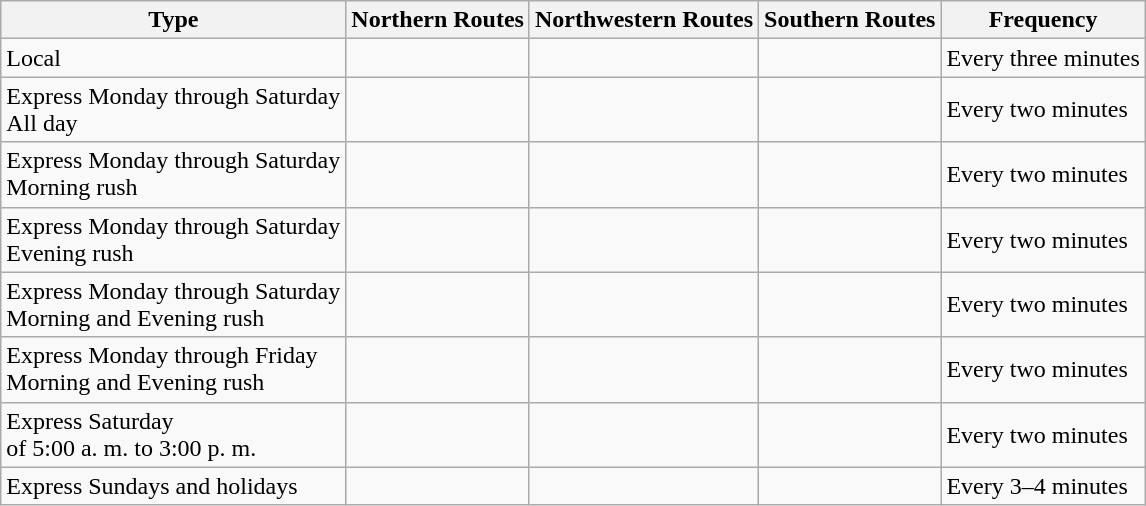<table class="wikitable" style="margin:1em auto;">
<tr>
<th>Type</th>
<th>Northern Routes</th>
<th>Northwestern Routes</th>
<th>Southern Routes</th>
<th>Frequency</th>
</tr>
<tr>
<td>Local</td>
<td></td>
<td></td>
<td></td>
<td>Every three minutes</td>
</tr>
<tr>
<td>Express Monday through Saturday<br>All day</td>
<td></td>
<td></td>
<td></td>
<td>Every two minutes</td>
</tr>
<tr>
<td>Express Monday through Saturday<br>Morning rush</td>
<td></td>
<td></td>
<td></td>
<td>Every two minutes</td>
</tr>
<tr>
<td>Express Monday through Saturday<br>Evening rush</td>
<td></td>
<td></td>
<td></td>
<td>Every two minutes</td>
</tr>
<tr>
<td>Express Monday through Saturday<br>Morning and Evening rush</td>
<td></td>
<td> </td>
<td></td>
<td>Every two minutes</td>
</tr>
<tr>
<td>Express Monday through Friday<br>Morning and Evening rush</td>
<td></td>
<td></td>
<td></td>
<td>Every two minutes</td>
</tr>
<tr>
<td>Express Saturday<br>of 5:00 a. m. to 3:00 p. m.</td>
<td></td>
<td></td>
<td></td>
<td>Every two minutes</td>
</tr>
<tr>
<td>Express Sundays and holidays</td>
<td></td>
<td> </td>
<td> </td>
<td>Every 3–4 minutes</td>
</tr>
</table>
